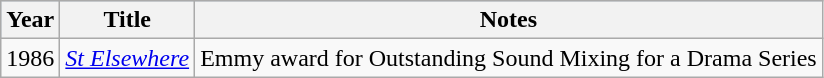<table class="wikitable">
<tr style="background:#b0c4de; text-align:center;">
<th>Year</th>
<th>Title</th>
<th>Notes</th>
</tr>
<tr>
<td>1986</td>
<td><em><a href='#'>St Elsewhere</a></em></td>
<td>Emmy award for Outstanding Sound Mixing for a Drama Series</td>
</tr>
</table>
